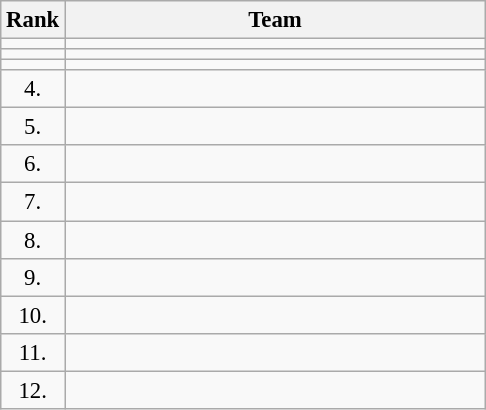<table class="wikitable" style="font-size:95%;">
<tr>
<th>Rank</th>
<th align="left" style="width: 18em">Team</th>
</tr>
<tr>
<td align="center"></td>
<td></td>
</tr>
<tr>
<td align="center"></td>
<td></td>
</tr>
<tr>
<td align="center"></td>
<td></td>
</tr>
<tr>
<td rowspan=1 align="center">4.</td>
<td></td>
</tr>
<tr>
<td rowspan=1 align="center">5.</td>
<td></td>
</tr>
<tr>
<td rowspan=1 align="center">6.</td>
<td></td>
</tr>
<tr>
<td rowspan=1 align="center">7.</td>
<td></td>
</tr>
<tr>
<td rowspan=1 align="center">8.</td>
<td></td>
</tr>
<tr>
<td rowspan=1 align="center">9.</td>
<td></td>
</tr>
<tr>
<td rowspan=1 align="center">10.</td>
<td></td>
</tr>
<tr>
<td rowspan=1 align="center">11.</td>
<td></td>
</tr>
<tr>
<td rowspan=1 align="center">12.</td>
<td></td>
</tr>
</table>
